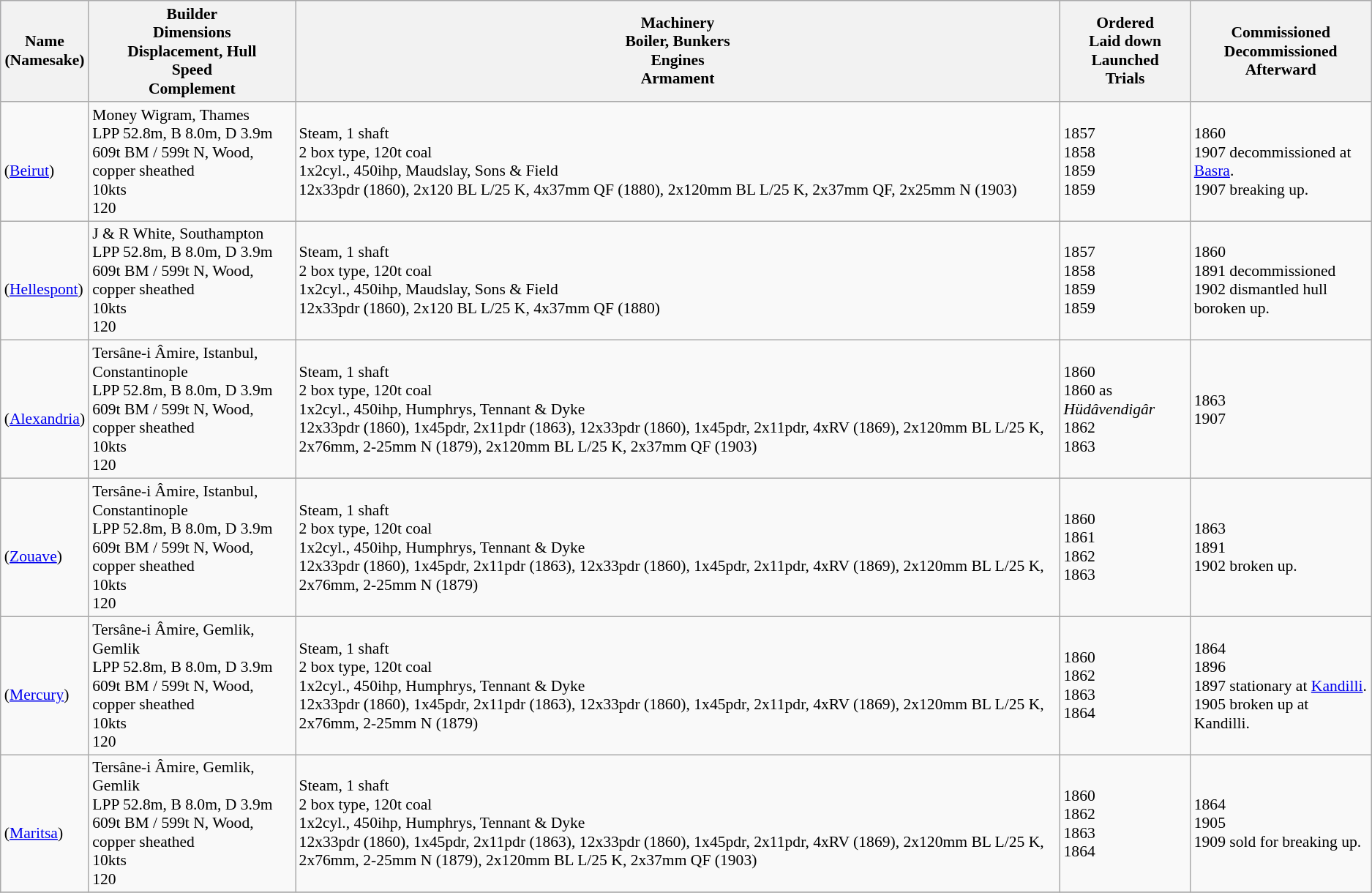<table class="wikitable" style="font-size:90%;">
<tr bgcolor="#e6e9ff">
<th>Name<br>(Namesake)</th>
<th>Builder<br>Dimensions<br>Displacement, Hull<br>Speed<br>Complement</th>
<th>Machinery<br>Boiler, Bunkers<br>Engines<br>Armament</th>
<th>Ordered<br>Laid down<br>Launched<br>Trials</th>
<th>Commissioned<br>Decommissioned<br>Afterward</th>
</tr>
<tr ---->
<td><br>(<a href='#'>Beirut</a>)</td>
<td> Money Wigram, Thames<br>LPP 52.8m, B 8.0m, D 3.9m<br>609t BM / 599t N, Wood, copper sheathed<br>10kts<br>120</td>
<td>Steam, 1 shaft<br>2 box type, 120t coal<br>1x2cyl., 450ihp, Maudslay, Sons & Field<br>12x33pdr (1860), 2x120 BL L/25 K, 4x37mm QF (1880), 2x120mm BL L/25 K, 2x37mm QF, 2x25mm N (1903)</td>
<td>1857<br>1858<br>1859<br>1859</td>
<td>1860<br>1907 decommissioned at <a href='#'>Basra</a>.<br>1907 breaking up.</td>
</tr>
<tr ---->
<td><br>(<a href='#'>Hellespont</a>)</td>
<td> J & R White, Southampton<br>LPP 52.8m, B 8.0m, D 3.9m<br>609t BM / 599t N, Wood, copper sheathed<br>10kts<br>120</td>
<td>Steam, 1 shaft<br>2 box type, 120t coal<br>1x2cyl., 450ihp, Maudslay, Sons & Field<br>12x33pdr (1860), 2x120 BL L/25 K, 4x37mm QF (1880)</td>
<td>1857<br>1858<br>1859<br>1859</td>
<td>1860<br>1891 decommissioned<br>1902 dismantled hull boroken up.</td>
</tr>
<tr ---->
<td><br>(<a href='#'>Alexandria</a>)</td>
<td> Tersâne-i Âmire, Istanbul, Constantinople<br>LPP 52.8m, B 8.0m, D 3.9m<br>609t BM / 599t N, Wood, copper sheathed<br>10kts<br>120</td>
<td>Steam, 1 shaft<br>2 box type, 120t coal<br>1x2cyl., 450ihp, Humphrys, Tennant & Dyke<br>12x33pdr (1860), 1x45pdr, 2x11pdr (1863), 12x33pdr (1860), 1x45pdr, 2x11pdr, 4xRV (1869), 2x120mm BL L/25 K, 2x76mm, 2-25mm N (1879), 2x120mm BL L/25 K, 2x37mm QF (1903)</td>
<td>1860<br>1860 as <em>Hüdâvendigâr</em><br>1862<br>1863</td>
<td>1863<br>1907</td>
</tr>
<tr ---->
<td><br>(<a href='#'>Zouave</a>)</td>
<td> Tersâne-i Âmire, Istanbul, Constantinople<br>LPP 52.8m, B 8.0m, D 3.9m<br>609t BM / 599t N, Wood, copper sheathed<br>10kts<br>120</td>
<td>Steam, 1 shaft<br>2 box type, 120t coal<br>1x2cyl., 450ihp, Humphrys, Tennant & Dyke<br>12x33pdr (1860), 1x45pdr, 2x11pdr (1863), 12x33pdr (1860), 1x45pdr, 2x11pdr, 4xRV (1869), 2x120mm BL L/25 K, 2x76mm, 2-25mm N (1879)</td>
<td>1860<br>1861<br>1862<br>1863</td>
<td>1863<br>1891<br>1902 broken up.</td>
</tr>
<tr ---->
<td><br>(<a href='#'>Mercury</a>)</td>
<td> Tersâne-i Âmire, Gemlik, Gemlik<br>LPP 52.8m, B 8.0m, D 3.9m<br>609t BM / 599t N, Wood, copper sheathed<br>10kts<br>120</td>
<td>Steam, 1 shaft<br>2 box type, 120t coal<br>1x2cyl., 450ihp, Humphrys, Tennant & Dyke<br>12x33pdr (1860), 1x45pdr, 2x11pdr (1863), 12x33pdr (1860), 1x45pdr, 2x11pdr, 4xRV (1869), 2x120mm BL L/25 K, 2x76mm, 2-25mm N (1879)</td>
<td>1860<br>1862<br>1863<br>1864</td>
<td>1864<br>1896<br>1897 stationary at <a href='#'>Kandilli</a>.<br>1905 broken up at Kandilli.</td>
</tr>
<tr ---->
<td><br>(<a href='#'>Maritsa</a>)</td>
<td> Tersâne-i Âmire, Gemlik, Gemlik<br>LPP 52.8m, B 8.0m, D 3.9m<br>609t BM / 599t N, Wood, copper sheathed<br>10kts<br>120</td>
<td>Steam, 1 shaft<br>2 box type, 120t coal<br>1x2cyl., 450ihp, Humphrys, Tennant & Dyke<br>12x33pdr (1860), 1x45pdr, 2x11pdr (1863), 12x33pdr (1860), 1x45pdr, 2x11pdr, 4xRV (1869), 2x120mm BL L/25 K, 2x76mm, 2-25mm N (1879), 2x120mm BL L/25 K, 2x37mm QF (1903)</td>
<td>1860<br>1862<br>1863<br>1864</td>
<td>1864<br>1905<br>1909 sold for breaking up.</td>
</tr>
<tr --->
</tr>
</table>
